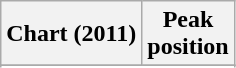<table class="wikitable sortable plainrowheaders" style="text-align:center">
<tr>
<th scope="col">Chart (2011)</th>
<th scope="col">Peak<br> position</th>
</tr>
<tr>
</tr>
<tr>
</tr>
</table>
